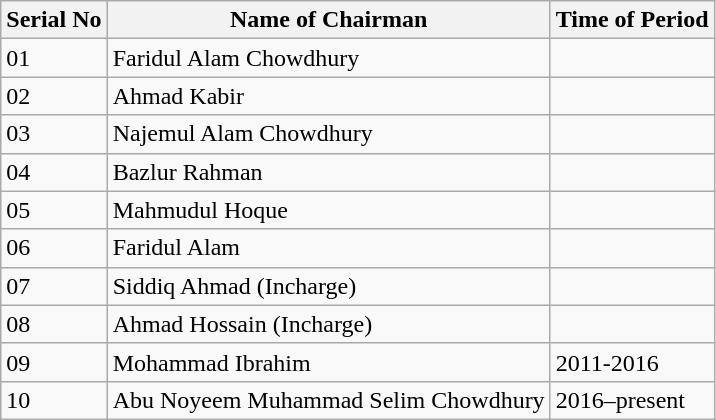<table class="wikitable sortable">
<tr>
<th>Serial No</th>
<th>Name of Chairman</th>
<th>Time of Period</th>
</tr>
<tr>
<td>01</td>
<td>Faridul Alam Chowdhury</td>
<td></td>
</tr>
<tr>
<td>02</td>
<td>Ahmad Kabir</td>
<td></td>
</tr>
<tr>
<td>03</td>
<td>Najemul Alam Chowdhury</td>
<td></td>
</tr>
<tr>
<td>04</td>
<td>Bazlur Rahman</td>
<td></td>
</tr>
<tr>
<td>05</td>
<td>Mahmudul Hoque</td>
<td></td>
</tr>
<tr>
<td>06</td>
<td>Faridul Alam</td>
<td></td>
</tr>
<tr>
<td>07</td>
<td>Siddiq Ahmad (Incharge)</td>
<td></td>
</tr>
<tr>
<td>08</td>
<td>Ahmad Hossain (Incharge)</td>
<td></td>
</tr>
<tr>
<td>09</td>
<td>Mohammad Ibrahim</td>
<td>2011-2016</td>
</tr>
<tr>
<td>10</td>
<td>Abu Noyeem Muhammad Selim Chowdhury</td>
<td>2016–present</td>
</tr>
</table>
